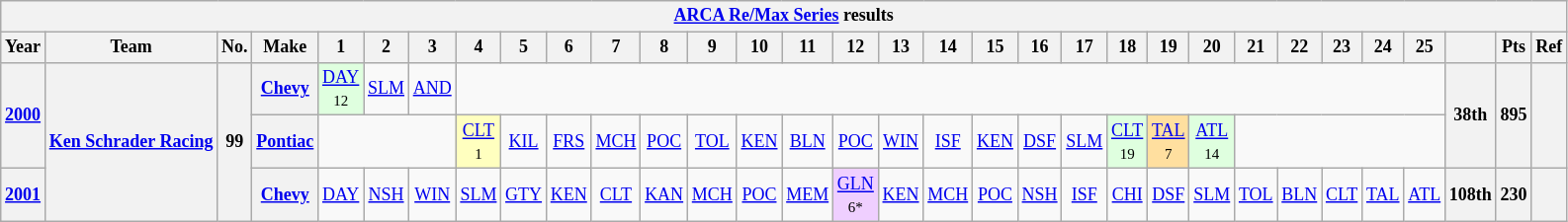<table class="wikitable" style="text-align:center; font-size:75%">
<tr>
<th colspan=32><a href='#'>ARCA Re/Max Series</a> results</th>
</tr>
<tr>
<th>Year</th>
<th>Team</th>
<th>No.</th>
<th>Make</th>
<th>1</th>
<th>2</th>
<th>3</th>
<th>4</th>
<th>5</th>
<th>6</th>
<th>7</th>
<th>8</th>
<th>9</th>
<th>10</th>
<th>11</th>
<th>12</th>
<th>13</th>
<th>14</th>
<th>15</th>
<th>16</th>
<th>17</th>
<th>18</th>
<th>19</th>
<th>20</th>
<th>21</th>
<th>22</th>
<th>23</th>
<th>24</th>
<th>25</th>
<th></th>
<th>Pts</th>
<th>Ref</th>
</tr>
<tr>
<th rowspan=2><a href='#'>2000</a></th>
<th rowspan=3><a href='#'>Ken Schrader Racing</a></th>
<th rowspan=3>99</th>
<th><a href='#'>Chevy</a></th>
<td style="background:#DFFFDF;"><a href='#'>DAY</a><br><small>12</small></td>
<td><a href='#'>SLM</a></td>
<td><a href='#'>AND</a></td>
<td colspan=22></td>
<th rowspan=2>38th</th>
<th rowspan=2>895</th>
<th rowspan=2></th>
</tr>
<tr>
<th><a href='#'>Pontiac</a></th>
<td colspan=3></td>
<td style="background:#FFFFBF;"><a href='#'>CLT</a><br><small>1</small></td>
<td><a href='#'>KIL</a></td>
<td><a href='#'>FRS</a></td>
<td><a href='#'>MCH</a></td>
<td><a href='#'>POC</a></td>
<td><a href='#'>TOL</a></td>
<td><a href='#'>KEN</a></td>
<td><a href='#'>BLN</a></td>
<td><a href='#'>POC</a></td>
<td><a href='#'>WIN</a></td>
<td><a href='#'>ISF</a></td>
<td><a href='#'>KEN</a></td>
<td><a href='#'>DSF</a></td>
<td><a href='#'>SLM</a></td>
<td style="background:#DFFFDF;"><a href='#'>CLT</a><br><small>19</small></td>
<td style="background:#FFDF9F;"><a href='#'>TAL</a><br><small>7</small></td>
<td style="background:#DFFFDF;"><a href='#'>ATL</a><br><small>14</small></td>
<td colspan=5></td>
</tr>
<tr>
<th><a href='#'>2001</a></th>
<th><a href='#'>Chevy</a></th>
<td><a href='#'>DAY</a></td>
<td><a href='#'>NSH</a></td>
<td><a href='#'>WIN</a></td>
<td><a href='#'>SLM</a></td>
<td><a href='#'>GTY</a></td>
<td><a href='#'>KEN</a></td>
<td><a href='#'>CLT</a></td>
<td><a href='#'>KAN</a></td>
<td><a href='#'>MCH</a></td>
<td><a href='#'>POC</a></td>
<td><a href='#'>MEM</a></td>
<td style="background:#EFCFFF;"><a href='#'>GLN</a><br><small>6*</small></td>
<td><a href='#'>KEN</a></td>
<td><a href='#'>MCH</a></td>
<td><a href='#'>POC</a></td>
<td><a href='#'>NSH</a></td>
<td><a href='#'>ISF</a></td>
<td><a href='#'>CHI</a></td>
<td><a href='#'>DSF</a></td>
<td><a href='#'>SLM</a></td>
<td><a href='#'>TOL</a></td>
<td><a href='#'>BLN</a></td>
<td><a href='#'>CLT</a></td>
<td><a href='#'>TAL</a></td>
<td><a href='#'>ATL</a></td>
<th>108th</th>
<th>230</th>
<th></th>
</tr>
</table>
